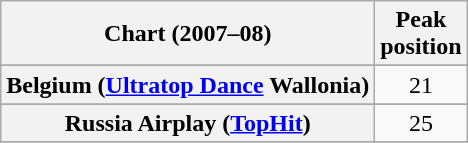<table class="wikitable sortable plainrowheaders" style="text-align:center;">
<tr>
<th scope="col">Chart (2007–08)</th>
<th scope="col">Peak<br>position</th>
</tr>
<tr>
</tr>
<tr>
</tr>
<tr>
<th scope="row">Belgium (<a href='#'>Ultratop Dance</a> Wallonia)</th>
<td style="text-align:center;">21</td>
</tr>
<tr>
</tr>
<tr>
</tr>
<tr>
</tr>
<tr>
</tr>
<tr>
<th scope="row">Russia Airplay (<a href='#'>TopHit</a>)</th>
<td>25</td>
</tr>
<tr>
</tr>
</table>
